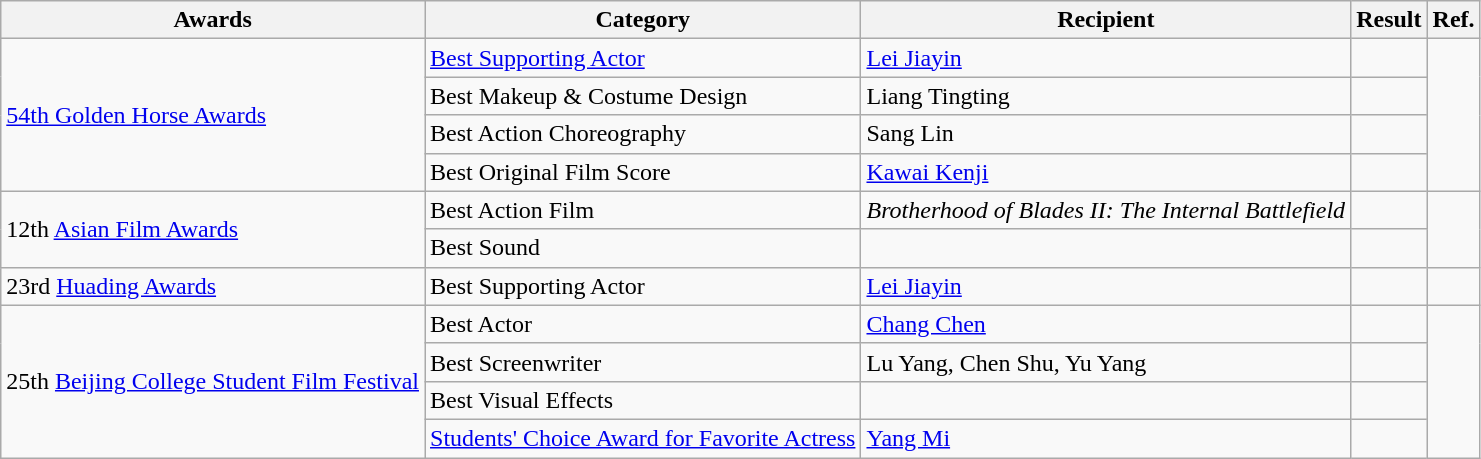<table class="wikitable">
<tr>
<th>Awards</th>
<th>Category</th>
<th>Recipient</th>
<th>Result</th>
<th>Ref.</th>
</tr>
<tr>
<td rowspan=4><a href='#'>54th Golden Horse Awards</a></td>
<td><a href='#'>Best Supporting Actor</a></td>
<td><a href='#'>Lei Jiayin</a></td>
<td></td>
<td rowspan=4></td>
</tr>
<tr>
<td>Best Makeup & Costume Design</td>
<td>Liang Tingting</td>
<td></td>
</tr>
<tr>
<td>Best Action Choreography</td>
<td>Sang Lin</td>
<td></td>
</tr>
<tr>
<td>Best Original Film Score</td>
<td><a href='#'>Kawai Kenji</a></td>
<td></td>
</tr>
<tr>
<td rowspan=2>12th <a href='#'>Asian Film Awards</a></td>
<td>Best Action Film</td>
<td><em>Brotherhood of Blades II: The Internal Battlefield</em></td>
<td></td>
<td rowspan=2></td>
</tr>
<tr>
<td>Best Sound</td>
<td></td>
<td></td>
</tr>
<tr>
<td>23rd <a href='#'>Huading Awards</a></td>
<td>Best Supporting Actor</td>
<td><a href='#'>Lei Jiayin</a></td>
<td></td>
<td></td>
</tr>
<tr>
<td rowspan=4>25th <a href='#'>Beijing College Student Film Festival</a></td>
<td>Best Actor</td>
<td><a href='#'>Chang Chen</a></td>
<td></td>
<td rowspan=4></td>
</tr>
<tr>
<td>Best Screenwriter</td>
<td>Lu Yang, Chen Shu, Yu Yang</td>
<td></td>
</tr>
<tr>
<td>Best Visual Effects</td>
<td></td>
<td></td>
</tr>
<tr>
<td><a href='#'>Students' Choice Award for Favorite Actress</a></td>
<td><a href='#'>Yang Mi</a></td>
<td></td>
</tr>
</table>
